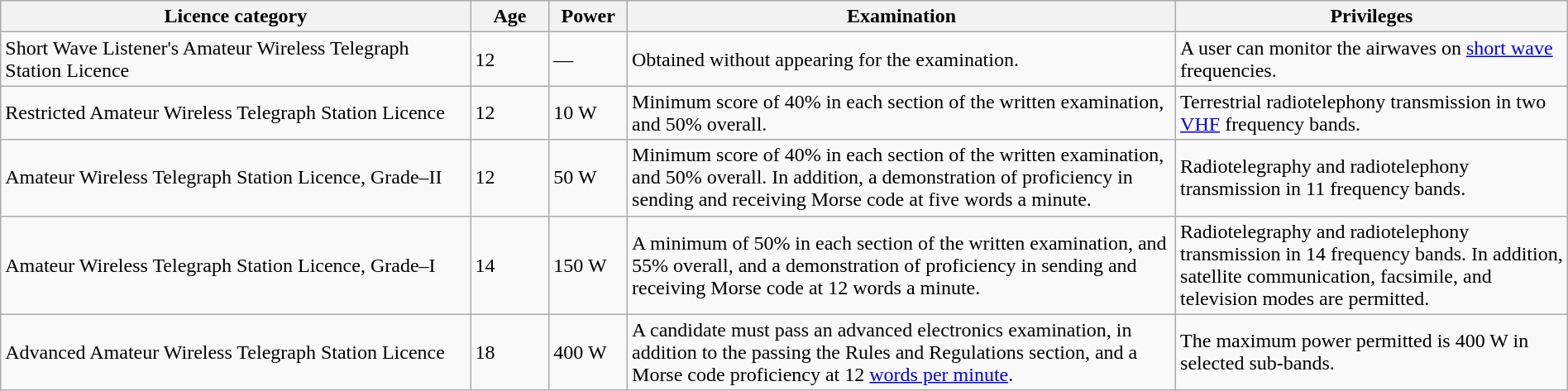<table class="wikitable" width="100%">
<tr>
<th width="30%">Licence category</th>
<th width="5%">Age</th>
<th width="5%">Power</th>
<th width="35%">Examination</th>
<th width="30%">Privileges</th>
</tr>
<tr>
<td>Short Wave Listener's Amateur Wireless Telegraph Station Licence</td>
<td>12</td>
<td>—</td>
<td>Obtained without appearing for the examination.</td>
<td>A user can monitor the airwaves on <a href='#'>short wave</a> frequencies.</td>
</tr>
<tr>
<td>Restricted Amateur Wireless Telegraph Station Licence</td>
<td>12</td>
<td>10 W</td>
<td>Minimum score of 40% in each section of the written examination, and 50% overall.</td>
<td>Terrestrial radiotelephony transmission in two <a href='#'>VHF</a> frequency bands.</td>
</tr>
<tr>
<td>Amateur Wireless Telegraph Station Licence, Grade–II</td>
<td>12</td>
<td>50 W</td>
<td>Minimum score of 40% in each section of the written examination, and 50% overall. In addition, a demonstration of proficiency in sending and receiving Morse code at five words a minute.</td>
<td>Radiotelegraphy and radiotelephony transmission in 11 frequency bands.</td>
</tr>
<tr>
<td>Amateur Wireless Telegraph Station Licence, Grade–I</td>
<td>14</td>
<td>150 W</td>
<td>A minimum of 50% in each section of the written examination, and 55% overall, and a demonstration of proficiency in sending and receiving Morse code at 12 words a minute.</td>
<td>Radiotelegraphy and radiotelephony transmission in 14 frequency bands. In addition, satellite communication, facsimile, and television modes are permitted.</td>
</tr>
<tr>
<td>Advanced Amateur Wireless Telegraph Station Licence</td>
<td>18</td>
<td>400 W</td>
<td>A candidate must pass an advanced electronics examination, in addition to the passing the Rules and Regulations section, and a Morse code proficiency at 12 <a href='#'>words per minute</a>.</td>
<td>The maximum power permitted is 400 W in selected sub-bands.</td>
</tr>
</table>
